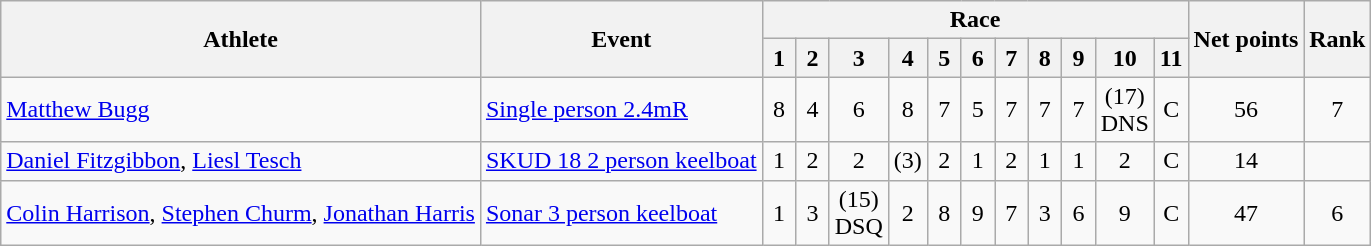<table class=wikitable>
<tr>
<th rowspan="2">Athlete</th>
<th rowspan="2">Event</th>
<th colspan="11">Race</th>
<th rowspan="2">Net points</th>
<th rowspan="2">Rank</th>
</tr>
<tr>
<th width="15">1</th>
<th width="15">2</th>
<th width="15">3</th>
<th width="15">4</th>
<th width="15">5</th>
<th width="15">6</th>
<th width="15">7</th>
<th width="15">8</th>
<th width="15">9</th>
<th width="15">10</th>
<th width="15">11</th>
</tr>
<tr>
<td><a href='#'>Matthew Bugg</a></td>
<td><a href='#'>Single person 2.4mR</a></td>
<td align="center">8</td>
<td align="center">4</td>
<td align="center">6</td>
<td align="center">8</td>
<td align="center">7</td>
<td align="center">5</td>
<td align="center">7</td>
<td align="center">7</td>
<td align="center">7</td>
<td align="center">(17)<br>DNS</td>
<td align="center">C</td>
<td align="center">56</td>
<td align="center">7</td>
</tr>
<tr>
<td><a href='#'>Daniel Fitzgibbon</a>, <a href='#'>Liesl Tesch</a></td>
<td><a href='#'>SKUD 18 2 person keelboat</a></td>
<td align="center">1</td>
<td align="center">2</td>
<td align="center">2</td>
<td align="center">(3)</td>
<td align="center">2</td>
<td align="center">1</td>
<td align="center">2</td>
<td align="center">1</td>
<td align="center">1</td>
<td align="center">2</td>
<td align="center">C</td>
<td align="center">14</td>
<td align="center"></td>
</tr>
<tr>
<td><a href='#'>Colin Harrison</a>, <a href='#'>Stephen Churm</a>, <a href='#'>Jonathan Harris</a></td>
<td><a href='#'>Sonar 3 person keelboat</a></td>
<td align="center">1</td>
<td align="center">3</td>
<td align="center">(15)<br>DSQ</td>
<td align="center">2</td>
<td align="center">8</td>
<td align="center">9</td>
<td align="center">7</td>
<td align="center">3</td>
<td align="center">6</td>
<td align="center">9</td>
<td align="center">C</td>
<td align="center">47</td>
<td align="center">6</td>
</tr>
</table>
